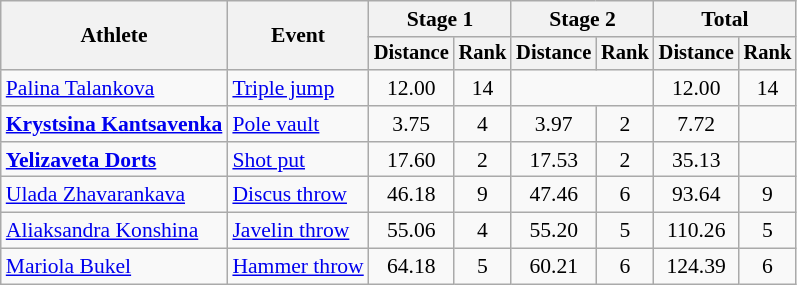<table class="wikitable" style="font-size:90%">
<tr>
<th rowspan=2>Athlete</th>
<th rowspan=2>Event</th>
<th colspan=2>Stage 1</th>
<th colspan=2>Stage 2</th>
<th colspan=2>Total</th>
</tr>
<tr style="font-size:95%">
<th>Distance</th>
<th>Rank</th>
<th>Distance</th>
<th>Rank</th>
<th>Distance</th>
<th>Rank</th>
</tr>
<tr align=center>
<td align=left><a href='#'>Palina Talankova</a></td>
<td align=left><a href='#'>Triple jump</a></td>
<td>12.00</td>
<td>14</td>
<td colspan=2></td>
<td>12.00</td>
<td>14</td>
</tr>
<tr align=center>
<td align=left><strong><a href='#'>Krystsina Kantsavenka</a></strong></td>
<td align=left><a href='#'>Pole vault</a></td>
<td>3.75</td>
<td>4</td>
<td>3.97</td>
<td>2</td>
<td>7.72</td>
<td></td>
</tr>
<tr align=center>
<td align=left><strong><a href='#'>Yelizaveta Dorts</a></strong></td>
<td align=left><a href='#'>Shot put</a></td>
<td>17.60</td>
<td>2</td>
<td>17.53</td>
<td>2</td>
<td>35.13</td>
<td></td>
</tr>
<tr align=center>
<td align=left><a href='#'>Ulada Zhavarankava</a></td>
<td align=left><a href='#'>Discus throw</a></td>
<td>46.18</td>
<td>9</td>
<td>47.46</td>
<td>6</td>
<td>93.64</td>
<td>9</td>
</tr>
<tr align=center>
<td align=left><a href='#'>Aliaksandra Konshina</a></td>
<td align=left><a href='#'>Javelin throw</a></td>
<td>55.06</td>
<td>4</td>
<td>55.20</td>
<td>5</td>
<td>110.26</td>
<td>5</td>
</tr>
<tr align=center>
<td align=left><a href='#'>Mariola Bukel</a></td>
<td align=left><a href='#'>Hammer throw</a></td>
<td>64.18</td>
<td>5</td>
<td>60.21</td>
<td>6</td>
<td>124.39</td>
<td>6</td>
</tr>
</table>
